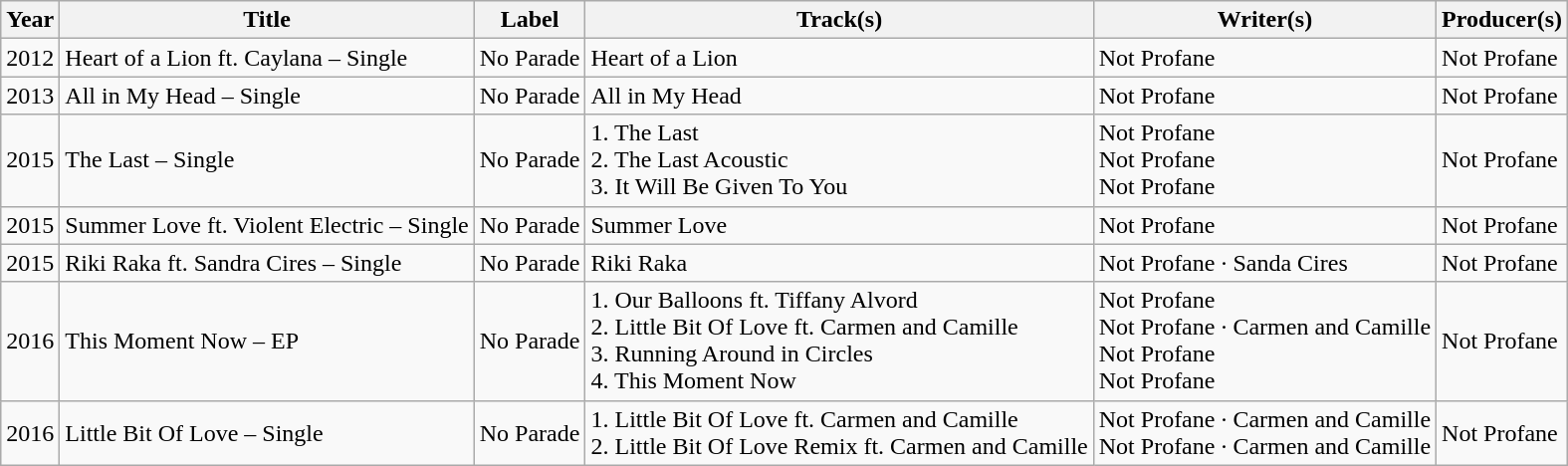<table class="wikitable sortable">
<tr>
<th>Year</th>
<th>Title</th>
<th>Label</th>
<th>Track(s)</th>
<th>Writer(s)</th>
<th>Producer(s)</th>
</tr>
<tr>
<td>2012</td>
<td>Heart of a Lion ft. Caylana – Single</td>
<td>No Parade</td>
<td>Heart of a Lion</td>
<td>Not Profane</td>
<td>Not Profane</td>
</tr>
<tr>
<td>2013</td>
<td>All in My Head – Single</td>
<td>No Parade</td>
<td>All in My Head</td>
<td>Not Profane</td>
<td>Not Profane</td>
</tr>
<tr>
<td>2015</td>
<td>The Last – Single</td>
<td>No Parade</td>
<td>1. The Last <br> 2. The Last Acoustic <br> 3. It Will Be Given To You</td>
<td>Not Profane <br> Not Profane <br> Not Profane</td>
<td>Not Profane</td>
</tr>
<tr>
<td>2015</td>
<td>Summer Love ft. Violent Electric – Single</td>
<td>No Parade</td>
<td>Summer Love</td>
<td>Not Profane</td>
<td>Not Profane</td>
</tr>
<tr>
<td>2015</td>
<td>Riki Raka ft. Sandra Cires – Single</td>
<td>No Parade</td>
<td>Riki Raka</td>
<td>Not Profane · Sanda Cires</td>
<td>Not Profane</td>
</tr>
<tr>
<td>2016</td>
<td>This Moment Now – EP</td>
<td>No Parade</td>
<td>1. Our Balloons ft. Tiffany Alvord <br> 2. Little Bit Of Love ft. Carmen and Camille <br> 3. Running Around in Circles <br> 4. This Moment Now</td>
<td>Not Profane <br> Not Profane · Carmen and Camille <br> Not Profane <br> Not Profane</td>
<td>Not Profane</td>
</tr>
<tr>
<td>2016</td>
<td>Little Bit Of Love – Single</td>
<td>No Parade</td>
<td>1. Little Bit Of Love ft. Carmen and Camille <br> 2. Little Bit Of Love Remix ft. Carmen and Camille</td>
<td>Not Profane · Carmen and Camille <br> Not Profane · Carmen and Camille</td>
<td>Not Profane</td>
</tr>
</table>
